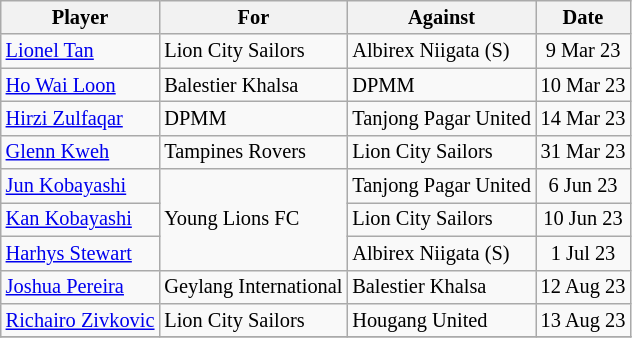<table class="wikitable plainrowheaders sortable" style="font-size:85%">
<tr>
<th>Player</th>
<th>For</th>
<th>Against</th>
<th>Date</th>
</tr>
<tr>
<td> <a href='#'>Lionel Tan</a></td>
<td>Lion City Sailors</td>
<td>Albirex Niigata (S)</td>
<td align="center" rowspan="1">9 Mar 23</td>
</tr>
<tr>
<td> <a href='#'>Ho Wai Loon</a></td>
<td>Balestier Khalsa</td>
<td>DPMM</td>
<td align="center" rowspan="1">10 Mar 23</td>
</tr>
<tr>
<td> <a href='#'>Hirzi Zulfaqar</a></td>
<td>DPMM</td>
<td>Tanjong Pagar United</td>
<td align="center" rowspan="1">14 Mar 23</td>
</tr>
<tr>
<td> <a href='#'>Glenn Kweh</a></td>
<td>Tampines Rovers</td>
<td>Lion City Sailors</td>
<td align="center" rowspan="1">31 Mar 23</td>
</tr>
<tr>
<td> <a href='#'>Jun Kobayashi</a></td>
<td rowspan="3">Young Lions FC</td>
<td>Tanjong Pagar United</td>
<td align="center" rowspan="1">6 Jun 23</td>
</tr>
<tr>
<td> <a href='#'>Kan Kobayashi</a></td>
<td>Lion City Sailors</td>
<td align="center" rowspan="1">10 Jun 23</td>
</tr>
<tr>
<td> <a href='#'>Harhys Stewart</a></td>
<td>Albirex Niigata (S)</td>
<td align="center" rowspan="1">1 Jul 23</td>
</tr>
<tr>
<td> <a href='#'>Joshua Pereira</a></td>
<td>Geylang International</td>
<td>Balestier Khalsa</td>
<td align="center" rowspan="1">12 Aug 23</td>
</tr>
<tr>
<td> <a href='#'>Richairo Zivkovic</a></td>
<td>Lion City Sailors</td>
<td>Hougang United</td>
<td align="center" rowspan="1">13 Aug 23</td>
</tr>
<tr>
</tr>
</table>
